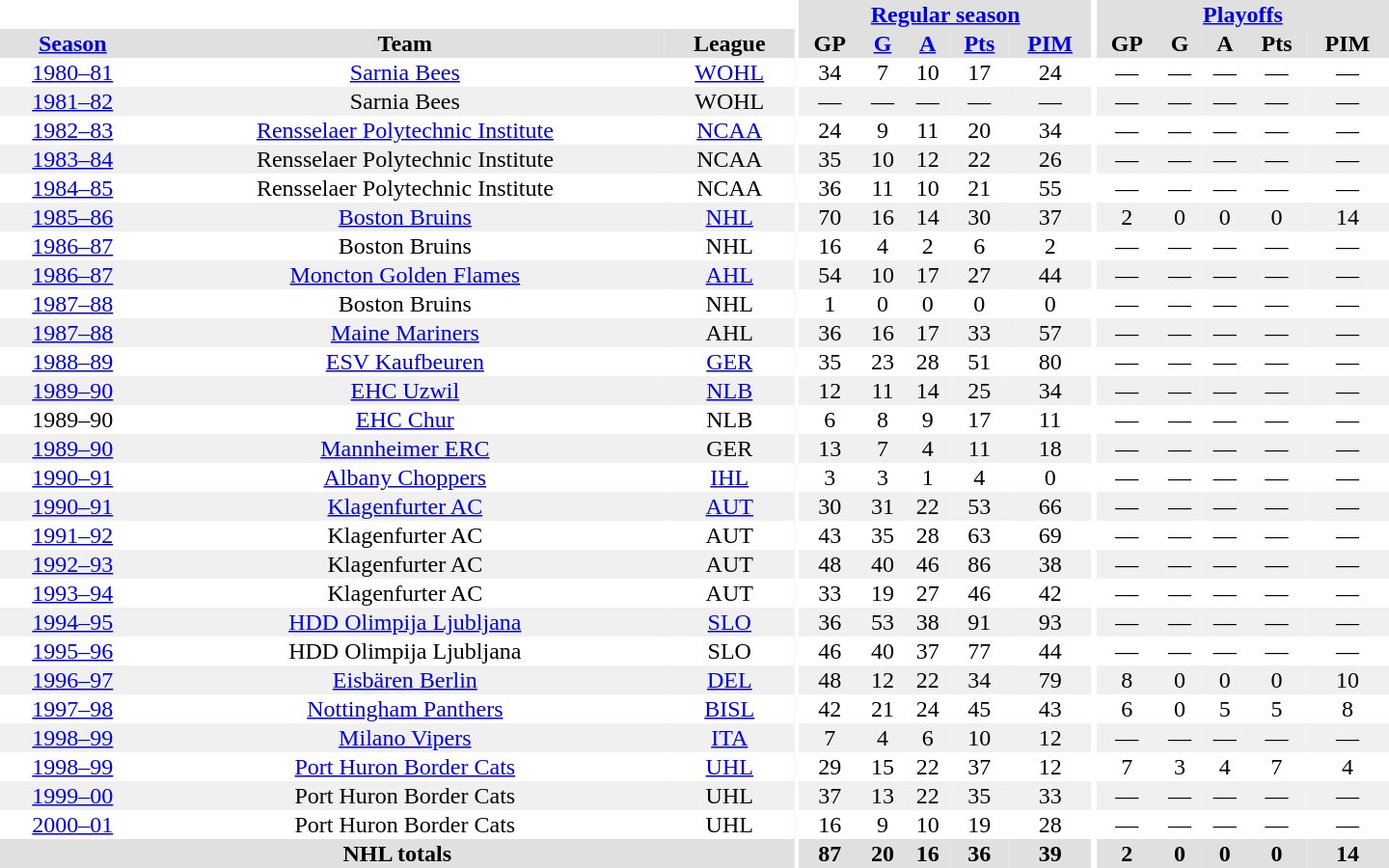<table border="0" cellpadding="1" cellspacing="0" style="text-align:center; width:60em">
<tr bgcolor="#e0e0e0">
<th colspan="3" bgcolor="#ffffff"></th>
<th rowspan="100" bgcolor="#ffffff"></th>
<th colspan="5"><a href='#'>Regular season</a></th>
<th rowspan="100" bgcolor="#ffffff"></th>
<th colspan="5"><a href='#'>Playoffs</a></th>
</tr>
<tr bgcolor="#e0e0e0">
<th><a href='#'>Season</a></th>
<th>Team</th>
<th>League</th>
<th>GP</th>
<th><a href='#'>G</a></th>
<th><a href='#'>A</a></th>
<th><a href='#'>Pts</a></th>
<th><a href='#'>PIM</a></th>
<th>GP</th>
<th>G</th>
<th>A</th>
<th>Pts</th>
<th>PIM</th>
</tr>
<tr>
<td><a href='#'>1980–81</a></td>
<td><a href='#'>Sarnia Bees</a></td>
<td><a href='#'>WOHL</a></td>
<td>34</td>
<td>7</td>
<td>10</td>
<td>17</td>
<td>24</td>
<td>—</td>
<td>—</td>
<td>—</td>
<td>—</td>
<td>—</td>
</tr>
<tr bgcolor="#f0f0f0">
<td><a href='#'>1981–82</a></td>
<td>Sarnia Bees</td>
<td>WOHL</td>
<td>—</td>
<td>—</td>
<td>—</td>
<td>—</td>
<td>—</td>
<td>—</td>
<td>—</td>
<td>—</td>
<td>—</td>
<td>—</td>
</tr>
<tr>
<td><a href='#'>1982–83</a></td>
<td><a href='#'>Rensselaer Polytechnic Institute</a></td>
<td><a href='#'>NCAA</a></td>
<td>24</td>
<td>9</td>
<td>11</td>
<td>20</td>
<td>34</td>
<td>—</td>
<td>—</td>
<td>—</td>
<td>—</td>
<td>—</td>
</tr>
<tr bgcolor="#f0f0f0">
<td><a href='#'>1983–84</a></td>
<td>Rensselaer Polytechnic Institute</td>
<td>NCAA</td>
<td>35</td>
<td>10</td>
<td>12</td>
<td>22</td>
<td>26</td>
<td>—</td>
<td>—</td>
<td>—</td>
<td>—</td>
<td>—</td>
</tr>
<tr>
<td><a href='#'>1984–85</a></td>
<td>Rensselaer Polytechnic Institute</td>
<td>NCAA</td>
<td>36</td>
<td>11</td>
<td>10</td>
<td>21</td>
<td>55</td>
<td>—</td>
<td>—</td>
<td>—</td>
<td>—</td>
<td>—</td>
</tr>
<tr bgcolor="#f0f0f0">
<td><a href='#'>1985–86</a></td>
<td><a href='#'>Boston Bruins</a></td>
<td><a href='#'>NHL</a></td>
<td>70</td>
<td>16</td>
<td>14</td>
<td>30</td>
<td>37</td>
<td>2</td>
<td>0</td>
<td>0</td>
<td>0</td>
<td>14</td>
</tr>
<tr>
<td><a href='#'>1986–87</a></td>
<td>Boston Bruins</td>
<td>NHL</td>
<td>16</td>
<td>4</td>
<td>2</td>
<td>6</td>
<td>2</td>
<td>—</td>
<td>—</td>
<td>—</td>
<td>—</td>
<td>—</td>
</tr>
<tr bgcolor="#f0f0f0">
<td><a href='#'>1986–87</a></td>
<td><a href='#'>Moncton Golden Flames</a></td>
<td><a href='#'>AHL</a></td>
<td>54</td>
<td>10</td>
<td>17</td>
<td>27</td>
<td>44</td>
<td>—</td>
<td>—</td>
<td>—</td>
<td>—</td>
<td>—</td>
</tr>
<tr>
<td><a href='#'>1987–88</a></td>
<td>Boston Bruins</td>
<td>NHL</td>
<td>1</td>
<td>0</td>
<td>0</td>
<td>0</td>
<td>0</td>
<td>—</td>
<td>—</td>
<td>—</td>
<td>—</td>
<td>—</td>
</tr>
<tr bgcolor="#f0f0f0">
<td><a href='#'>1987–88</a></td>
<td><a href='#'>Maine Mariners</a></td>
<td>AHL</td>
<td>36</td>
<td>16</td>
<td>17</td>
<td>33</td>
<td>57</td>
<td>—</td>
<td>—</td>
<td>—</td>
<td>—</td>
<td>—</td>
</tr>
<tr>
<td><a href='#'>1988–89</a></td>
<td><a href='#'>ESV Kaufbeuren</a></td>
<td><a href='#'>GER</a></td>
<td>35</td>
<td>23</td>
<td>28</td>
<td>51</td>
<td>80</td>
<td>—</td>
<td>—</td>
<td>—</td>
<td>—</td>
<td>—</td>
</tr>
<tr bgcolor="#f0f0f0">
<td><a href='#'>1989–90</a></td>
<td><a href='#'>EHC Uzwil</a></td>
<td><a href='#'>NLB</a></td>
<td>12</td>
<td>11</td>
<td>14</td>
<td>25</td>
<td>34</td>
<td>—</td>
<td>—</td>
<td>—</td>
<td>—</td>
<td>—</td>
</tr>
<tr>
<td>1989–90</td>
<td><a href='#'>EHC Chur</a></td>
<td>NLB</td>
<td>6</td>
<td>8</td>
<td>9</td>
<td>17</td>
<td>11</td>
<td>—</td>
<td>—</td>
<td>—</td>
<td>—</td>
<td>—</td>
</tr>
<tr bgcolor="#f0f0f0">
<td><a href='#'>1989–90</a></td>
<td><a href='#'>Mannheimer ERC</a></td>
<td>GER</td>
<td>13</td>
<td>7</td>
<td>4</td>
<td>11</td>
<td>18</td>
<td>—</td>
<td>—</td>
<td>—</td>
<td>—</td>
<td>—</td>
</tr>
<tr>
<td><a href='#'>1990–91</a></td>
<td><a href='#'>Albany Choppers</a></td>
<td><a href='#'>IHL</a></td>
<td>3</td>
<td>3</td>
<td>1</td>
<td>4</td>
<td>0</td>
<td>—</td>
<td>—</td>
<td>—</td>
<td>—</td>
<td>—</td>
</tr>
<tr bgcolor="#f0f0f0">
<td><a href='#'>1990–91</a></td>
<td><a href='#'>Klagenfurter AC</a></td>
<td><a href='#'>AUT</a></td>
<td>30</td>
<td>31</td>
<td>22</td>
<td>53</td>
<td>66</td>
<td>—</td>
<td>—</td>
<td>—</td>
<td>—</td>
<td>—</td>
</tr>
<tr>
<td><a href='#'>1991–92</a></td>
<td>Klagenfurter AC</td>
<td>AUT</td>
<td>43</td>
<td>35</td>
<td>28</td>
<td>63</td>
<td>69</td>
<td>—</td>
<td>—</td>
<td>—</td>
<td>—</td>
<td>—</td>
</tr>
<tr bgcolor="#f0f0f0">
<td><a href='#'>1992–93</a></td>
<td>Klagenfurter AC</td>
<td>AUT</td>
<td>48</td>
<td>40</td>
<td>46</td>
<td>86</td>
<td>38</td>
<td>—</td>
<td>—</td>
<td>—</td>
<td>—</td>
<td>—</td>
</tr>
<tr>
<td><a href='#'>1993–94</a></td>
<td>Klagenfurter AC</td>
<td>AUT</td>
<td>33</td>
<td>19</td>
<td>27</td>
<td>46</td>
<td>42</td>
<td>—</td>
<td>—</td>
<td>—</td>
<td>—</td>
<td>—</td>
</tr>
<tr bgcolor="#f0f0f0">
<td><a href='#'>1994–95</a></td>
<td><a href='#'>HDD Olimpija Ljubljana</a></td>
<td><a href='#'>SLO</a></td>
<td>36</td>
<td>53</td>
<td>38</td>
<td>91</td>
<td>93</td>
<td>—</td>
<td>—</td>
<td>—</td>
<td>—</td>
<td>—</td>
</tr>
<tr>
<td><a href='#'>1995–96</a></td>
<td>HDD Olimpija Ljubljana</td>
<td>SLO</td>
<td>46</td>
<td>40</td>
<td>37</td>
<td>77</td>
<td>44</td>
<td>—</td>
<td>—</td>
<td>—</td>
<td>—</td>
<td>—</td>
</tr>
<tr bgcolor="#f0f0f0">
<td><a href='#'>1996–97</a></td>
<td><a href='#'>Eisbären Berlin</a></td>
<td><a href='#'>DEL</a></td>
<td>48</td>
<td>12</td>
<td>22</td>
<td>34</td>
<td>79</td>
<td>8</td>
<td>0</td>
<td>0</td>
<td>0</td>
<td>10</td>
</tr>
<tr>
<td><a href='#'>1997–98</a></td>
<td><a href='#'>Nottingham Panthers</a></td>
<td><a href='#'>BISL</a></td>
<td>42</td>
<td>21</td>
<td>24</td>
<td>45</td>
<td>43</td>
<td>6</td>
<td>0</td>
<td>5</td>
<td>5</td>
<td>8</td>
</tr>
<tr bgcolor="#f0f0f0">
<td><a href='#'>1998–99</a></td>
<td><a href='#'>Milano Vipers</a></td>
<td><a href='#'>ITA</a></td>
<td>7</td>
<td>4</td>
<td>6</td>
<td>10</td>
<td>12</td>
<td>—</td>
<td>—</td>
<td>—</td>
<td>—</td>
<td>—</td>
</tr>
<tr>
<td><a href='#'>1998–99</a></td>
<td><a href='#'>Port Huron Border Cats</a></td>
<td><a href='#'>UHL</a></td>
<td>29</td>
<td>15</td>
<td>22</td>
<td>37</td>
<td>12</td>
<td>7</td>
<td>3</td>
<td>4</td>
<td>7</td>
<td>4</td>
</tr>
<tr bgcolor="#f0f0f0">
<td><a href='#'>1999–00</a></td>
<td>Port Huron Border Cats</td>
<td>UHL</td>
<td>37</td>
<td>13</td>
<td>22</td>
<td>35</td>
<td>33</td>
<td>—</td>
<td>—</td>
<td>—</td>
<td>—</td>
<td>—</td>
</tr>
<tr>
<td><a href='#'>2000–01</a></td>
<td>Port Huron Border Cats</td>
<td>UHL</td>
<td>16</td>
<td>9</td>
<td>10</td>
<td>19</td>
<td>28</td>
<td>—</td>
<td>—</td>
<td>—</td>
<td>—</td>
<td>—</td>
</tr>
<tr bgcolor="#e0e0e0">
<th colspan="3">NHL totals</th>
<th>87</th>
<th>20</th>
<th>16</th>
<th>36</th>
<th>39</th>
<th>2</th>
<th>0</th>
<th>0</th>
<th>0</th>
<th>14</th>
</tr>
</table>
